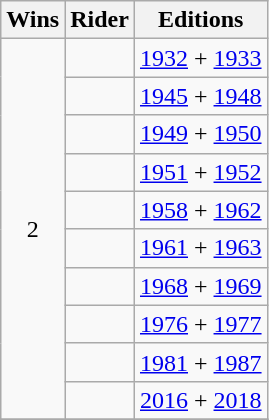<table class="wikitable">
<tr>
<th>Wins</th>
<th>Rider</th>
<th>Editions</th>
</tr>
<tr>
<td align=center rowspan= 10>2</td>
<td></td>
<td><a href='#'>1932</a> + <a href='#'>1933</a></td>
</tr>
<tr>
<td></td>
<td><a href='#'>1945</a> + <a href='#'>1948</a></td>
</tr>
<tr>
<td></td>
<td><a href='#'>1949</a> + <a href='#'>1950</a></td>
</tr>
<tr>
<td></td>
<td><a href='#'>1951</a> + <a href='#'>1952</a></td>
</tr>
<tr>
<td></td>
<td><a href='#'>1958</a> + <a href='#'>1962</a></td>
</tr>
<tr>
<td></td>
<td><a href='#'>1961</a> + <a href='#'>1963</a></td>
</tr>
<tr>
<td></td>
<td><a href='#'>1968</a> + <a href='#'>1969</a></td>
</tr>
<tr>
<td></td>
<td><a href='#'>1976</a> + <a href='#'>1977</a></td>
</tr>
<tr>
<td></td>
<td><a href='#'>1981</a> + <a href='#'>1987</a></td>
</tr>
<tr>
<td></td>
<td><a href='#'>2016</a> + <a href='#'>2018</a></td>
</tr>
<tr>
</tr>
</table>
